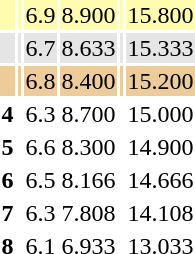<table>
<tr style="background:#fffcaf;">
<th scope=row style="text-align:center"></th>
<td align=left></td>
<td>6.9</td>
<td>8.900</td>
<td></td>
<td>15.800</td>
</tr>
<tr style="background:#e5e5e5;">
<th scope=row style="text-align:center"></th>
<td align=left></td>
<td>6.7</td>
<td>8.633</td>
<td></td>
<td>15.333</td>
</tr>
<tr style="background:#ec9;">
<th scope=row style="text-align:center"></th>
<td align=left></td>
<td>6.8</td>
<td>8.400</td>
<td></td>
<td>15.200</td>
</tr>
<tr>
<th scope=row style="text-align:center">4</th>
<td align=left></td>
<td>6.3</td>
<td>8.700</td>
<td></td>
<td>15.000</td>
</tr>
<tr>
<th scope=row style="text-align:center">5</th>
<td align=left></td>
<td>6.6</td>
<td>8.300</td>
<td></td>
<td>14.900</td>
</tr>
<tr>
<th scope=row style="text-align:center">6</th>
<td align=left></td>
<td>6.5</td>
<td>8.166</td>
<td></td>
<td>14.666</td>
</tr>
<tr>
<th scope=row style="text-align:center">7</th>
<td align=left></td>
<td>6.3</td>
<td>7.808</td>
<td></td>
<td>14.108</td>
</tr>
<tr>
<th scope=row style="text-align:center">8</th>
<td align=left></td>
<td>6.1</td>
<td>6.933</td>
<td></td>
<td>13.033</td>
</tr>
</table>
